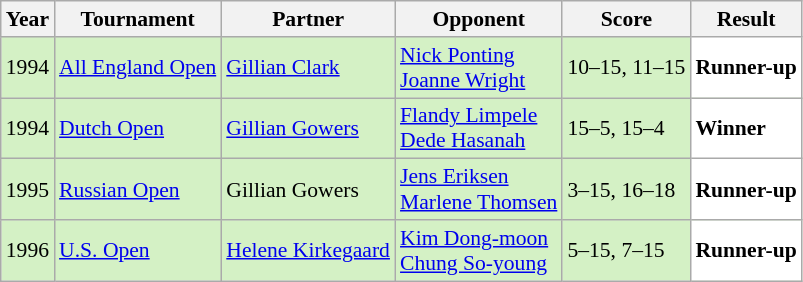<table class="sortable wikitable" style="font-size: 90%;">
<tr>
<th>Year</th>
<th>Tournament</th>
<th>Partner</th>
<th>Opponent</th>
<th>Score</th>
<th>Result</th>
</tr>
<tr style="background:#D4F1C5">
<td align="center">1994</td>
<td align="left"><a href='#'>All England Open</a></td>
<td align="left"> <a href='#'>Gillian Clark</a></td>
<td align="left"> <a href='#'>Nick Ponting</a><br> <a href='#'>Joanne Wright</a></td>
<td align="left">10–15, 11–15</td>
<td style="text-align:left; background:white"> <strong>Runner-up</strong></td>
</tr>
<tr style="background:#D4F1C5">
<td align="center">1994</td>
<td align="left"><a href='#'>Dutch Open</a></td>
<td align="left"> <a href='#'>Gillian Gowers</a></td>
<td align="left"> <a href='#'>Flandy Limpele</a><br> <a href='#'>Dede Hasanah</a></td>
<td align="left">15–5, 15–4</td>
<td style="text-align:left; background:white"> <strong>Winner</strong></td>
</tr>
<tr style="background:#D4F1C5">
<td align="center">1995</td>
<td align="left"><a href='#'>Russian Open</a></td>
<td align="left"> Gillian Gowers</td>
<td align="left"> <a href='#'>Jens Eriksen</a><br> <a href='#'>Marlene Thomsen</a></td>
<td align="left">3–15, 16–18</td>
<td style="text-align:left; background:white"> <strong>Runner-up</strong></td>
</tr>
<tr style="background:#D4F1C5">
<td align="center">1996</td>
<td align="left"><a href='#'>U.S. Open</a></td>
<td align="left"> <a href='#'>Helene Kirkegaard</a></td>
<td align="left"> <a href='#'>Kim Dong-moon</a><br> <a href='#'>Chung So-young</a></td>
<td align="left">5–15, 7–15</td>
<td style="text-align:left; background:white"> <strong>Runner-up</strong></td>
</tr>
</table>
